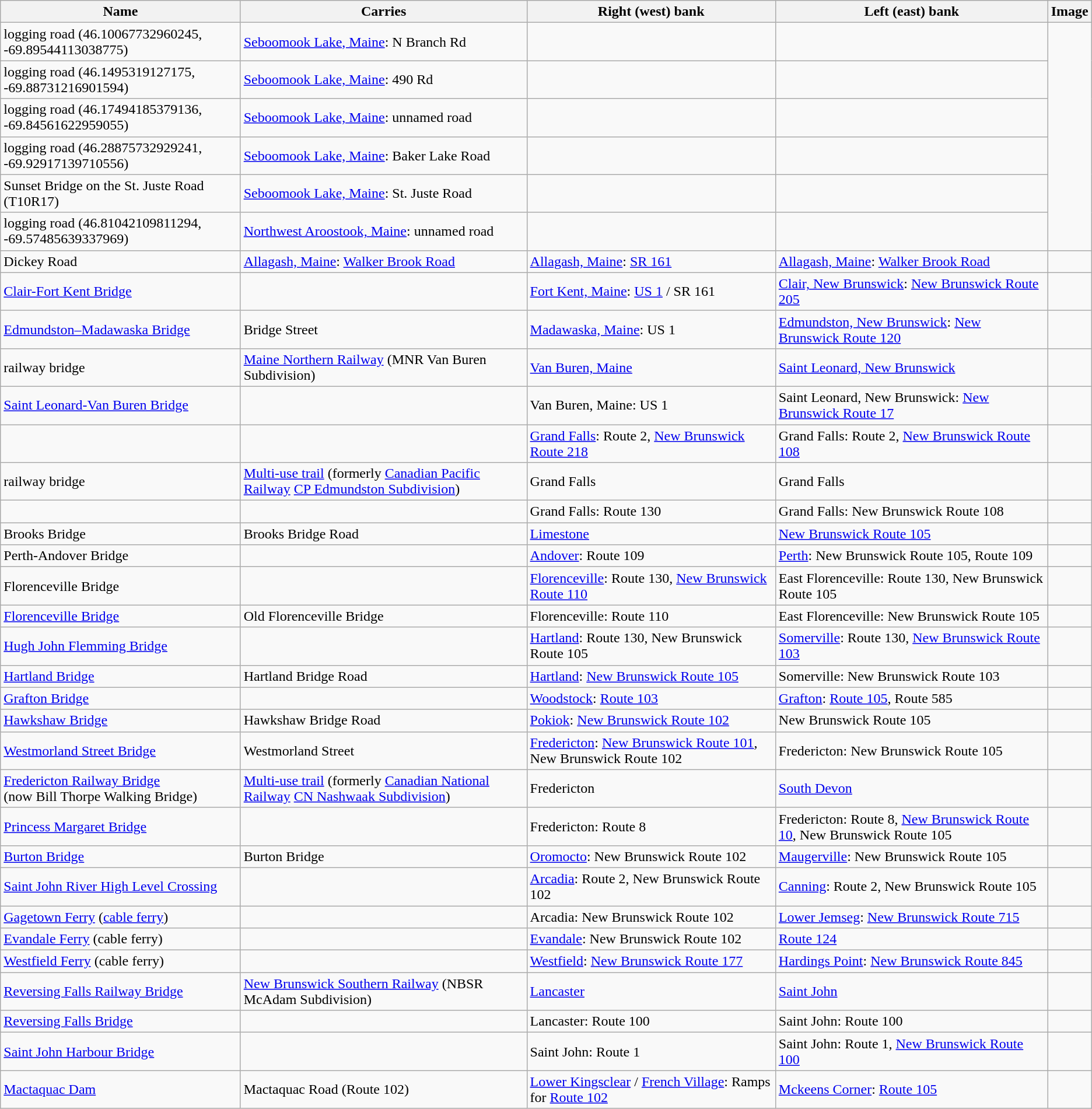<table class="wikitable sortable">
<tr>
<th>Name</th>
<th>Carries</th>
<th>Right (west) bank</th>
<th>Left (east) bank</th>
<th>Image</th>
</tr>
<tr>
<td>logging road (46.10067732960245, -69.89544113038775)</td>
<td><a href='#'>Seboomook Lake, Maine</a>: N Branch Rd</td>
<td></td>
<td></td>
</tr>
<tr>
<td>logging road (46.1495319127175, -69.88731216901594)</td>
<td><a href='#'>Seboomook Lake, Maine</a>: 490 Rd</td>
<td></td>
<td></td>
</tr>
<tr>
<td>logging road (46.17494185379136, -69.84561622959055)</td>
<td><a href='#'>Seboomook Lake, Maine</a>: unnamed road</td>
<td></td>
<td></td>
</tr>
<tr>
<td>logging road (46.28875732929241, -69.92917139710556)</td>
<td><a href='#'>Seboomook Lake, Maine</a>: Baker Lake Road</td>
<td></td>
<td></td>
</tr>
<tr>
<td>Sunset Bridge on the St. Juste Road (T10R17)</td>
<td><a href='#'>Seboomook Lake, Maine</a>: St. Juste Road</td>
<td></td>
<td></td>
</tr>
<tr>
<td>logging road (46.81042109811294, -69.57485639337969)</td>
<td><a href='#'>Northwest Aroostook, Maine</a>: unnamed road</td>
<td></td>
<td></td>
</tr>
<tr>
<td>Dickey Road</td>
<td><a href='#'>Allagash, Maine</a>: <a href='#'>Walker Brook Road</a></td>
<td><a href='#'>Allagash, Maine</a>:  <a href='#'>SR 161</a></td>
<td><a href='#'>Allagash, Maine</a>: <a href='#'>Walker Brook Road</a></td>
<td></td>
</tr>
<tr>
<td><a href='#'>Clair-Fort Kent Bridge</a></td>
<td></td>
<td><a href='#'>Fort Kent, Maine</a>:  <a href='#'>US 1</a> / SR 161</td>
<td><a href='#'>Clair, New Brunswick</a>: <a href='#'>New Brunswick Route 205</a></td>
<td></td>
</tr>
<tr>
<td><a href='#'>Edmundston–Madawaska Bridge</a></td>
<td>Bridge Street</td>
<td><a href='#'>Madawaska, Maine</a>:  US 1</td>
<td><a href='#'>Edmundston, New Brunswick</a>: <a href='#'>New Brunswick Route 120</a></td>
<td></td>
</tr>
<tr>
<td>railway bridge</td>
<td><a href='#'>Maine Northern Railway</a> (MNR Van Buren Subdivision)</td>
<td><a href='#'>Van Buren, Maine</a></td>
<td><a href='#'>Saint Leonard, New Brunswick</a></td>
<td></td>
</tr>
<tr>
<td><a href='#'>Saint Leonard-Van Buren Bridge</a></td>
<td></td>
<td>Van Buren, Maine:  US 1</td>
<td>Saint Leonard, New Brunswick: <a href='#'>New Brunswick Route 17</a></td>
<td></td>
</tr>
<tr>
<td></td>
<td></td>
<td><a href='#'>Grand Falls</a>: Route 2, <a href='#'>New Brunswick Route 218</a></td>
<td>Grand Falls: Route 2, <a href='#'>New Brunswick Route 108</a></td>
<td></td>
</tr>
<tr>
<td>railway bridge</td>
<td><a href='#'>Multi-use trail</a> (formerly <a href='#'>Canadian Pacific Railway</a> <a href='#'>CP Edmundston Subdivision</a>)</td>
<td>Grand Falls</td>
<td>Grand Falls</td>
<td></td>
</tr>
<tr>
<td></td>
<td></td>
<td>Grand Falls: Route 130</td>
<td>Grand Falls: New Brunswick Route 108</td>
<td></td>
</tr>
<tr>
<td>Brooks Bridge</td>
<td>Brooks Bridge Road</td>
<td><a href='#'>Limestone</a></td>
<td><a href='#'>New Brunswick Route 105</a></td>
<td></td>
</tr>
<tr>
<td>Perth-Andover Bridge</td>
<td></td>
<td><a href='#'>Andover</a>: Route 109</td>
<td><a href='#'>Perth</a>: New Brunswick Route 105, Route 109</td>
<td></td>
</tr>
<tr>
<td>Florenceville Bridge</td>
<td></td>
<td><a href='#'>Florenceville</a>: Route 130, <a href='#'>New Brunswick Route 110</a></td>
<td>East Florenceville: Route 130, New Brunswick Route 105</td>
<td></td>
</tr>
<tr>
<td><a href='#'>Florenceville Bridge</a></td>
<td>Old Florenceville Bridge</td>
<td>Florenceville: Route 110</td>
<td>East Florenceville: New Brunswick Route 105</td>
<td></td>
</tr>
<tr>
<td><a href='#'>Hugh John Flemming Bridge</a></td>
<td></td>
<td><a href='#'>Hartland</a>: Route 130, New Brunswick Route 105</td>
<td><a href='#'>Somerville</a>: Route 130, <a href='#'>New Brunswick Route 103</a></td>
<td></td>
</tr>
<tr>
<td><a href='#'>Hartland Bridge</a></td>
<td>Hartland Bridge Road</td>
<td><a href='#'>Hartland</a>: <a href='#'>New Brunswick Route 105</a></td>
<td>Somerville: New Brunswick Route 103</td>
<td></td>
</tr>
<tr>
<td><a href='#'>Grafton Bridge</a></td>
<td></td>
<td><a href='#'>Woodstock</a>: <a href='#'>Route 103</a></td>
<td><a href='#'>Grafton</a>: <a href='#'>Route 105</a>, Route 585</td>
<td></td>
</tr>
<tr>
<td><a href='#'>Hawkshaw Bridge</a></td>
<td>Hawkshaw Bridge Road</td>
<td><a href='#'>Pokiok</a>: <a href='#'>New Brunswick Route 102</a></td>
<td>New Brunswick Route 105</td>
<td></td>
</tr>
<tr>
<td><a href='#'>Westmorland Street Bridge</a></td>
<td>Westmorland Street</td>
<td><a href='#'>Fredericton</a>: <a href='#'>New Brunswick Route 101</a>, New Brunswick Route 102</td>
<td>Fredericton: New Brunswick Route 105</td>
<td></td>
</tr>
<tr>
<td><a href='#'>Fredericton Railway Bridge</a><br>(now Bill Thorpe Walking Bridge)</td>
<td><a href='#'>Multi-use trail</a> (formerly <a href='#'>Canadian National Railway</a> <a href='#'>CN Nashwaak Subdivision</a>)</td>
<td>Fredericton</td>
<td><a href='#'>South Devon</a></td>
<td></td>
</tr>
<tr>
<td><a href='#'>Princess Margaret Bridge</a></td>
<td></td>
<td>Fredericton: Route 8</td>
<td>Fredericton: Route 8, <a href='#'>New Brunswick Route 10</a>, New Brunswick Route 105</td>
<td></td>
</tr>
<tr>
<td><a href='#'>Burton Bridge</a></td>
<td>Burton Bridge</td>
<td><a href='#'>Oromocto</a>: New Brunswick Route 102</td>
<td><a href='#'>Maugerville</a>: New Brunswick Route 105</td>
<td></td>
</tr>
<tr>
<td><a href='#'>Saint John River High Level Crossing</a></td>
<td></td>
<td><a href='#'>Arcadia</a>: Route 2, New Brunswick Route 102</td>
<td><a href='#'>Canning</a>: Route 2, New Brunswick Route 105</td>
<td></td>
</tr>
<tr>
<td><a href='#'>Gagetown Ferry</a> (<a href='#'>cable ferry</a>)</td>
<td></td>
<td>Arcadia: New Brunswick Route 102</td>
<td><a href='#'>Lower Jemseg</a>: <a href='#'>New Brunswick Route 715</a></td>
<td></td>
</tr>
<tr>
<td><a href='#'>Evandale Ferry</a> (cable ferry)</td>
<td></td>
<td><a href='#'>Evandale</a>: New Brunswick Route 102</td>
<td><a href='#'>Route 124</a></td>
<td></td>
</tr>
<tr>
<td><a href='#'>Westfield Ferry</a> (cable ferry)</td>
<td></td>
<td><a href='#'>Westfield</a>: <a href='#'>New Brunswick Route 177</a></td>
<td><a href='#'>Hardings Point</a>: <a href='#'>New Brunswick Route 845</a></td>
<td></td>
</tr>
<tr>
<td><a href='#'>Reversing Falls Railway Bridge</a></td>
<td><a href='#'>New Brunswick Southern Railway</a> (NBSR McAdam Subdivision)</td>
<td><a href='#'>Lancaster</a></td>
<td><a href='#'>Saint John</a></td>
<td></td>
</tr>
<tr>
<td><a href='#'>Reversing Falls Bridge</a></td>
<td></td>
<td>Lancaster: Route 100</td>
<td>Saint John: Route 100</td>
<td></td>
</tr>
<tr>
<td><a href='#'>Saint John Harbour Bridge</a></td>
<td></td>
<td>Saint John: Route 1</td>
<td>Saint John: Route 1, <a href='#'>New Brunswick Route 100</a></td>
<td></td>
</tr>
<tr>
<td><a href='#'>Mactaquac Dam</a></td>
<td>Mactaquac Road (Route 102)</td>
<td><a href='#'>Lower Kingsclear</a> / <a href='#'>French Village</a>: Ramps for <a href='#'>Route 102</a></td>
<td><a href='#'>Mckeens Corner</a>: <a href='#'>Route 105</a></td>
<td></td>
</tr>
</table>
